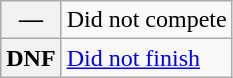<table class="wikitable">
<tr>
<th scope="row">—</th>
<td>Did not compete</td>
</tr>
<tr>
<th scope="row">DNF</th>
<td><a href='#'>Did not finish</a></td>
</tr>
</table>
